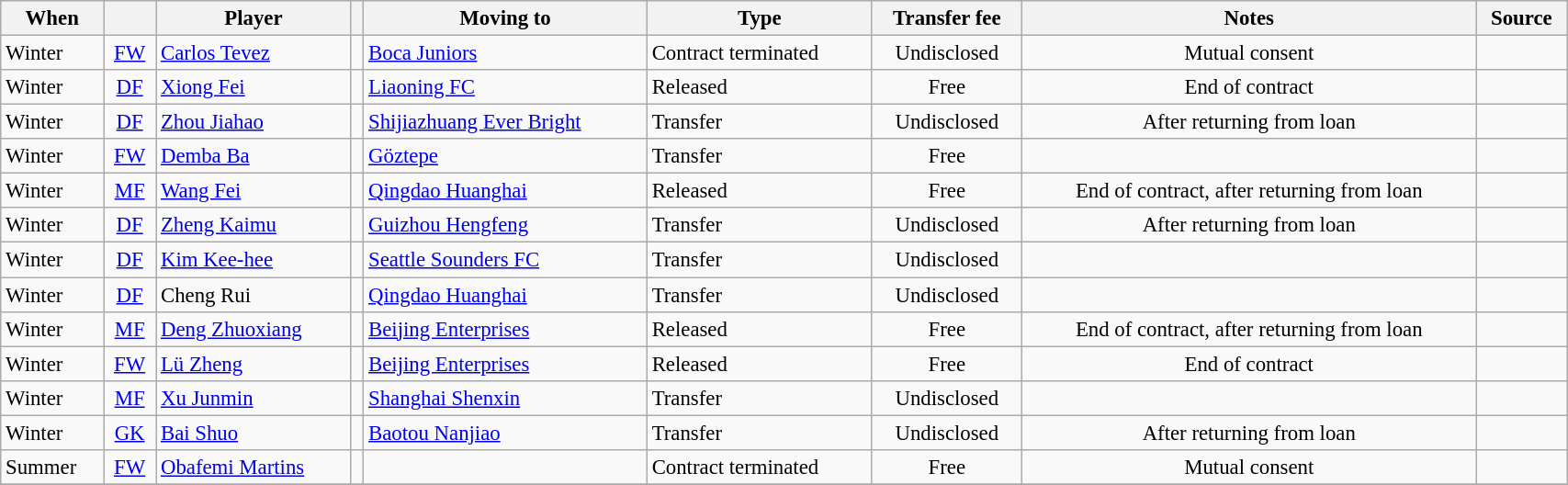<table class="wikitable sortable" style="width:90%; text-align:left; font-size:95%;">
<tr>
<th>When</th>
<th></th>
<th>Player</th>
<th></th>
<th>Moving to</th>
<th>Type</th>
<th class="unsortable">Transfer fee</th>
<th class="unsortable">Notes</th>
<th>Source</th>
</tr>
<tr>
<td align=left>Winter</td>
<td align=center><a href='#'>FW</a></td>
<td align=left> <a href='#'>Carlos Tevez</a></td>
<td align=center></td>
<td align=left> <a href='#'>Boca Juniors</a></td>
<td>Contract terminated</td>
<td align=center>Undisclosed</td>
<td align=center>Mutual consent</td>
<td align=center></td>
</tr>
<tr>
<td align=left>Winter</td>
<td align=center><a href='#'>DF</a></td>
<td align=left> <a href='#'>Xiong Fei</a></td>
<td align=center></td>
<td align=left> <a href='#'>Liaoning FC</a></td>
<td>Released</td>
<td align=center>Free</td>
<td align=center>End of contract</td>
<td align=center></td>
</tr>
<tr>
<td align=left>Winter</td>
<td align=center><a href='#'>DF</a></td>
<td align=left> <a href='#'>Zhou Jiahao</a></td>
<td align=center></td>
<td align=left> <a href='#'>Shijiazhuang Ever Bright</a></td>
<td>Transfer</td>
<td align=center>Undisclosed</td>
<td align=center>After returning from loan</td>
<td align=center></td>
</tr>
<tr>
<td align=left>Winter</td>
<td align=center><a href='#'>FW</a></td>
<td align=left> <a href='#'>Demba Ba</a></td>
<td align=center></td>
<td align=left> <a href='#'>Göztepe</a></td>
<td>Transfer</td>
<td align=center>Free</td>
<td align=center></td>
<td align=center></td>
</tr>
<tr>
<td align=left>Winter</td>
<td align=center><a href='#'>MF</a></td>
<td align=left> <a href='#'>Wang Fei</a></td>
<td align=center></td>
<td align=left> <a href='#'>Qingdao Huanghai</a></td>
<td>Released</td>
<td align=center>Free</td>
<td align=center>End of contract, after returning from loan</td>
<td align=center></td>
</tr>
<tr>
<td align=left>Winter</td>
<td align=center><a href='#'>DF</a></td>
<td align=left> <a href='#'>Zheng Kaimu</a></td>
<td align=center></td>
<td align=left> <a href='#'>Guizhou Hengfeng</a></td>
<td>Transfer</td>
<td align=center>Undisclosed</td>
<td align=center>After returning from loan</td>
<td align=center></td>
</tr>
<tr>
<td align=left>Winter</td>
<td align=center><a href='#'>DF</a></td>
<td align=left> <a href='#'>Kim Kee-hee</a></td>
<td align=center></td>
<td align=left> <a href='#'>Seattle Sounders FC</a></td>
<td>Transfer</td>
<td align=center>Undisclosed</td>
<td align=center></td>
<td align=center></td>
</tr>
<tr>
<td align=left>Winter</td>
<td align=center><a href='#'>DF</a></td>
<td align=left> Cheng Rui</td>
<td align=center></td>
<td align=left> <a href='#'>Qingdao Huanghai</a></td>
<td>Transfer</td>
<td align=center>Undisclosed</td>
<td align=center></td>
<td align=center></td>
</tr>
<tr>
<td align=left>Winter</td>
<td align=center><a href='#'>MF</a></td>
<td align=left> <a href='#'>Deng Zhuoxiang</a></td>
<td align=center></td>
<td align=left> <a href='#'>Beijing Enterprises</a></td>
<td>Released</td>
<td align=center>Free</td>
<td align=center>End of contract, after returning from loan</td>
<td align=center></td>
</tr>
<tr>
<td align=left>Winter</td>
<td align=center><a href='#'>FW</a></td>
<td align=left> <a href='#'>Lü Zheng</a></td>
<td align=center></td>
<td align=left> <a href='#'>Beijing Enterprises</a></td>
<td>Released</td>
<td align=center>Free</td>
<td align=center>End of contract</td>
<td align=center></td>
</tr>
<tr>
<td align=left>Winter</td>
<td align=center><a href='#'>MF</a></td>
<td align=left> <a href='#'>Xu Junmin</a></td>
<td align=center></td>
<td align=left> <a href='#'>Shanghai Shenxin</a></td>
<td>Transfer</td>
<td align=center>Undisclosed</td>
<td align=center></td>
<td align=center></td>
</tr>
<tr>
<td align=left>Winter</td>
<td align=center><a href='#'>GK</a></td>
<td align=left> <a href='#'>Bai Shuo</a></td>
<td align=center></td>
<td align=left> <a href='#'>Baotou Nanjiao</a></td>
<td>Transfer</td>
<td align=center>Undisclosed</td>
<td align=center>After returning from loan</td>
<td align=center></td>
</tr>
<tr>
<td align=left>Summer</td>
<td align=center><a href='#'>FW</a></td>
<td align=left> <a href='#'>Obafemi Martins</a></td>
<td align=center></td>
<td align=left></td>
<td>Contract terminated</td>
<td align=center>Free</td>
<td align=center>Mutual consent</td>
<td align=center></td>
</tr>
<tr>
</tr>
</table>
